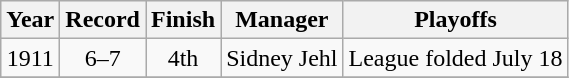<table class="wikitable">
<tr style="background: #F2F2F2;">
<th>Year</th>
<th>Record</th>
<th>Finish</th>
<th>Manager</th>
<th>Playoffs</th>
</tr>
<tr align=center>
<td>1911</td>
<td>6–7</td>
<td>4th</td>
<td>Sidney Jehl</td>
<td>League folded July 18</td>
</tr>
<tr align=center>
</tr>
</table>
